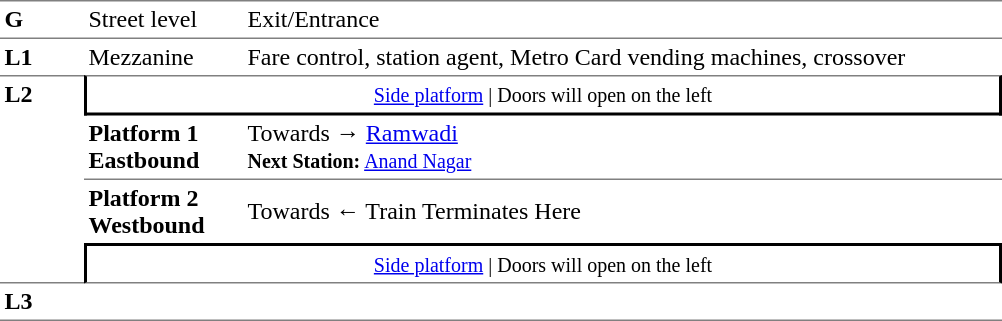<table table border=0 cellspacing=0 cellpadding=3>
<tr>
<td style="border-bottom:solid 1px grey;border-top:solid 1px grey;" width=50 valign=top><strong>G</strong></td>
<td style="border-top:solid 1px grey;border-bottom:solid 1px grey;" width=100 valign=top>Street level</td>
<td style="border-top:solid 1px grey;border-bottom:solid 1px grey;" width=500 valign=top>Exit/Entrance</td>
</tr>
<tr>
<td valign=top><strong>L1</strong></td>
<td valign=top>Mezzanine</td>
<td valign=top>Fare control, station agent, Metro Card vending machines, crossover<br></td>
</tr>
<tr>
<td style="border-top:solid 1px grey;border-bottom:solid 1px grey;" width=50 rowspan=4 valign=top><strong>L2</strong></td>
<td style="border-top:solid 1px grey;border-right:solid 2px black;border-left:solid 2px black;border-bottom:solid 2px black;text-align:center;" colspan=2><small><a href='#'>Side platform</a> | Doors will open on the left </small></td>
</tr>
<tr>
<td style="border-bottom:solid 1px grey;" width=100><span><strong>Platform 1</strong><br><strong>Eastbound</strong></span></td>
<td style="border-bottom:solid 1px grey;" width=500>Towards → <a href='#'>Ramwadi</a><br><small><strong>Next Station:</strong> <a href='#'>Anand Nagar</a></small></td>
</tr>
<tr>
<td><span><strong>Platform 2</strong><br><strong>Westbound</strong></span></td>
<td>Towards ← Train Terminates Here</td>
</tr>
<tr>
<td style="border-top:solid 2px black;border-right:solid 2px black;border-left:solid 2px black;border-bottom:solid 1px grey;" colspan=2  align=center><small><a href='#'>Side platform</a> | Doors will open on the left </small></td>
</tr>
<tr>
<td style="border-bottom:solid 1px grey;" width=50 rowspan=2 valign=top><strong>L3</strong></td>
<td style="border-bottom:solid 1px grey;" width=100></td>
<td style="border-bottom:solid 1px grey;" width=500></td>
</tr>
<tr>
</tr>
</table>
